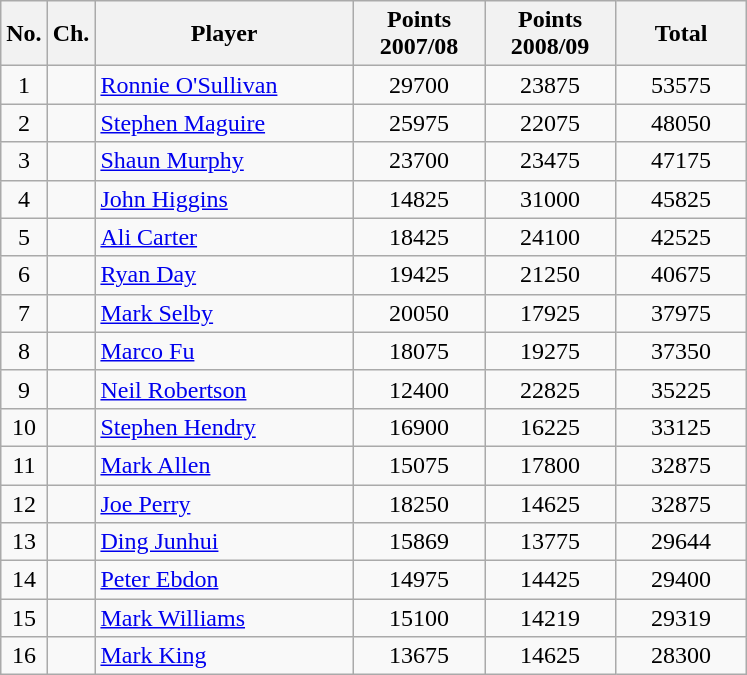<table class="wikitable" style="text-align: center;">
<tr>
<th>No.</th>
<th>Ch.</th>
<th width=165>Player</th>
<th width=80>Points 2007/08</th>
<th width=80>Points 2008/09</th>
<th width=80>Total</th>
</tr>
<tr>
<td>1</td>
<td></td>
<td style="text-align:left;"> <a href='#'>Ronnie O'Sullivan</a></td>
<td>29700</td>
<td>23875</td>
<td>53575</td>
</tr>
<tr>
<td>2</td>
<td></td>
<td style="text-align:left;"> <a href='#'>Stephen Maguire</a></td>
<td>25975</td>
<td>22075</td>
<td>48050</td>
</tr>
<tr>
<td>3</td>
<td></td>
<td style="text-align:left;"> <a href='#'>Shaun Murphy</a></td>
<td>23700</td>
<td>23475</td>
<td>47175</td>
</tr>
<tr>
<td>4</td>
<td></td>
<td style="text-align:left;"> <a href='#'>John Higgins</a></td>
<td>14825</td>
<td>31000</td>
<td>45825</td>
</tr>
<tr>
<td>5</td>
<td></td>
<td style="text-align:left;"> <a href='#'>Ali Carter</a></td>
<td>18425</td>
<td>24100</td>
<td>42525</td>
</tr>
<tr>
<td>6</td>
<td></td>
<td style="text-align:left;"> <a href='#'>Ryan Day</a></td>
<td>19425</td>
<td>21250</td>
<td>40675</td>
</tr>
<tr>
<td>7</td>
<td></td>
<td style="text-align:left;"> <a href='#'>Mark Selby</a></td>
<td>20050</td>
<td>17925</td>
<td>37975</td>
</tr>
<tr>
<td>8</td>
<td></td>
<td style="text-align:left;"> <a href='#'>Marco Fu</a></td>
<td>18075</td>
<td>19275</td>
<td>37350</td>
</tr>
<tr>
<td>9</td>
<td></td>
<td style="text-align:left;"> <a href='#'>Neil Robertson</a></td>
<td>12400</td>
<td>22825</td>
<td>35225</td>
</tr>
<tr>
<td>10</td>
<td></td>
<td style="text-align:left;"> <a href='#'>Stephen Hendry</a></td>
<td>16900</td>
<td>16225</td>
<td>33125</td>
</tr>
<tr>
<td>11</td>
<td></td>
<td style="text-align:left;"> <a href='#'>Mark Allen</a></td>
<td>15075</td>
<td>17800</td>
<td>32875</td>
</tr>
<tr>
<td>12</td>
<td></td>
<td style="text-align:left;"> <a href='#'>Joe Perry</a></td>
<td>18250</td>
<td>14625</td>
<td>32875</td>
</tr>
<tr>
<td>13</td>
<td></td>
<td style="text-align:left;"> <a href='#'>Ding Junhui</a></td>
<td>15869</td>
<td>13775</td>
<td>29644</td>
</tr>
<tr>
<td>14</td>
<td></td>
<td style="text-align:left;"> <a href='#'>Peter Ebdon</a></td>
<td>14975</td>
<td>14425</td>
<td>29400</td>
</tr>
<tr>
<td>15</td>
<td></td>
<td style="text-align:left;"> <a href='#'>Mark Williams</a></td>
<td>15100</td>
<td>14219</td>
<td>29319</td>
</tr>
<tr>
<td>16</td>
<td></td>
<td style="text-align:left;"> <a href='#'>Mark King</a></td>
<td>13675</td>
<td>14625</td>
<td>28300</td>
</tr>
</table>
